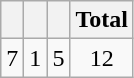<table class="wikitable">
<tr>
<th></th>
<th></th>
<th></th>
<th>Total</th>
</tr>
<tr style="text-align:center;">
<td>7</td>
<td>1</td>
<td>5</td>
<td>12</td>
</tr>
</table>
